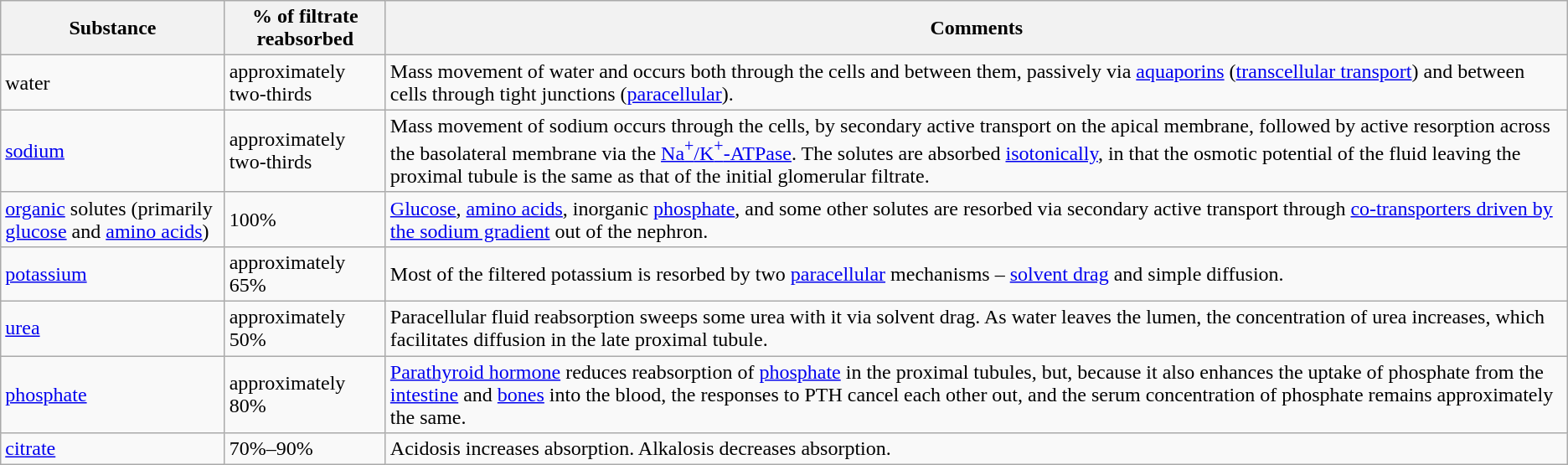<table class="wikitable">
<tr>
<th>Substance</th>
<th>% of filtrate reabsorbed</th>
<th>Comments</th>
</tr>
<tr>
<td>water</td>
<td>approximately two-thirds</td>
<td>Mass movement of water and occurs both through the cells and between them, passively via <a href='#'>aquaporins</a> (<a href='#'>transcellular transport</a>) and between cells through tight junctions (<a href='#'>paracellular</a>).</td>
</tr>
<tr>
<td><a href='#'>sodium</a></td>
<td>approximately two-thirds</td>
<td>Mass movement of sodium occurs through the cells, by secondary active transport on the apical membrane, followed by active resorption across the basolateral membrane via the <a href='#'>Na<sup>+</sup>/K<sup>+</sup>-ATPase</a>. The solutes are absorbed <a href='#'>isotonically</a>, in that the osmotic potential of the fluid leaving the proximal tubule is the same as that of the initial glomerular filtrate.</td>
</tr>
<tr>
<td><a href='#'>organic</a> solutes (primarily <a href='#'>glucose</a> and <a href='#'>amino acids</a>)</td>
<td>100%</td>
<td><a href='#'>Glucose</a>, <a href='#'>amino acids</a>, inorganic <a href='#'>phosphate</a>, and some other solutes are resorbed via secondary active transport through <a href='#'>co-transporters driven by the sodium gradient</a> out of the nephron.</td>
</tr>
<tr>
<td><a href='#'>potassium</a></td>
<td>approximately 65%</td>
<td>Most of the filtered potassium is resorbed by two <a href='#'>paracellular</a> mechanisms – <a href='#'>solvent drag</a> and simple diffusion.</td>
</tr>
<tr>
<td><a href='#'>urea</a></td>
<td>approximately 50%</td>
<td>Paracellular fluid reabsorption sweeps some urea with it via solvent drag.  As water leaves the lumen, the concentration of urea increases, which facilitates diffusion in the late proximal tubule.</td>
</tr>
<tr>
<td><a href='#'>phosphate</a></td>
<td>approximately 80%</td>
<td><a href='#'>Parathyroid hormone</a> reduces reabsorption of <a href='#'>phosphate</a> in the proximal tubules, but, because it also enhances the uptake of phosphate from the <a href='#'>intestine</a> and <a href='#'>bones</a> into the blood, the responses to PTH cancel each other out, and the serum concentration of phosphate remains approximately the same.</td>
</tr>
<tr>
<td><a href='#'>citrate</a></td>
<td>70%–90%</td>
<td>Acidosis increases absorption. Alkalosis decreases absorption.</td>
</tr>
</table>
